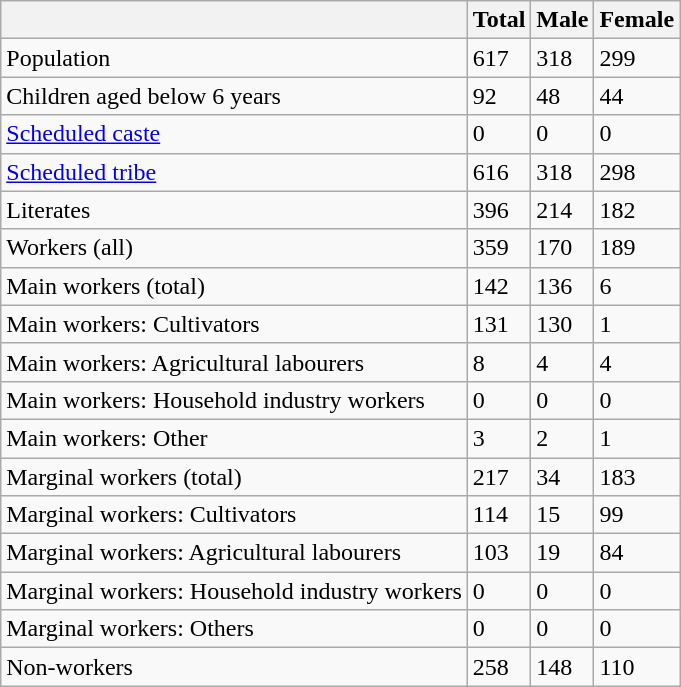<table class="wikitable sortable">
<tr>
<th></th>
<th>Total</th>
<th>Male</th>
<th>Female</th>
</tr>
<tr>
<td>Population</td>
<td>617</td>
<td>318</td>
<td>299</td>
</tr>
<tr>
<td>Children aged below 6 years</td>
<td>92</td>
<td>48</td>
<td>44</td>
</tr>
<tr>
<td><a href='#'>Scheduled caste</a></td>
<td>0</td>
<td>0</td>
<td>0</td>
</tr>
<tr>
<td><a href='#'>Scheduled tribe</a></td>
<td>616</td>
<td>318</td>
<td>298</td>
</tr>
<tr>
<td>Literates</td>
<td>396</td>
<td>214</td>
<td>182</td>
</tr>
<tr>
<td>Workers (all)</td>
<td>359</td>
<td>170</td>
<td>189</td>
</tr>
<tr>
<td>Main workers (total)</td>
<td>142</td>
<td>136</td>
<td>6</td>
</tr>
<tr>
<td>Main workers: Cultivators</td>
<td>131</td>
<td>130</td>
<td>1</td>
</tr>
<tr>
<td>Main workers: Agricultural labourers</td>
<td>8</td>
<td>4</td>
<td>4</td>
</tr>
<tr>
<td>Main workers: Household industry workers</td>
<td>0</td>
<td>0</td>
<td>0</td>
</tr>
<tr>
<td>Main workers: Other</td>
<td>3</td>
<td>2</td>
<td>1</td>
</tr>
<tr>
<td>Marginal workers (total)</td>
<td>217</td>
<td>34</td>
<td>183</td>
</tr>
<tr>
<td>Marginal workers: Cultivators</td>
<td>114</td>
<td>15</td>
<td>99</td>
</tr>
<tr>
<td>Marginal workers: Agricultural labourers</td>
<td>103</td>
<td>19</td>
<td>84</td>
</tr>
<tr>
<td>Marginal workers: Household industry workers</td>
<td>0</td>
<td>0</td>
<td>0</td>
</tr>
<tr>
<td>Marginal workers: Others</td>
<td>0</td>
<td>0</td>
<td>0</td>
</tr>
<tr>
<td>Non-workers</td>
<td>258</td>
<td>148</td>
<td>110</td>
</tr>
</table>
